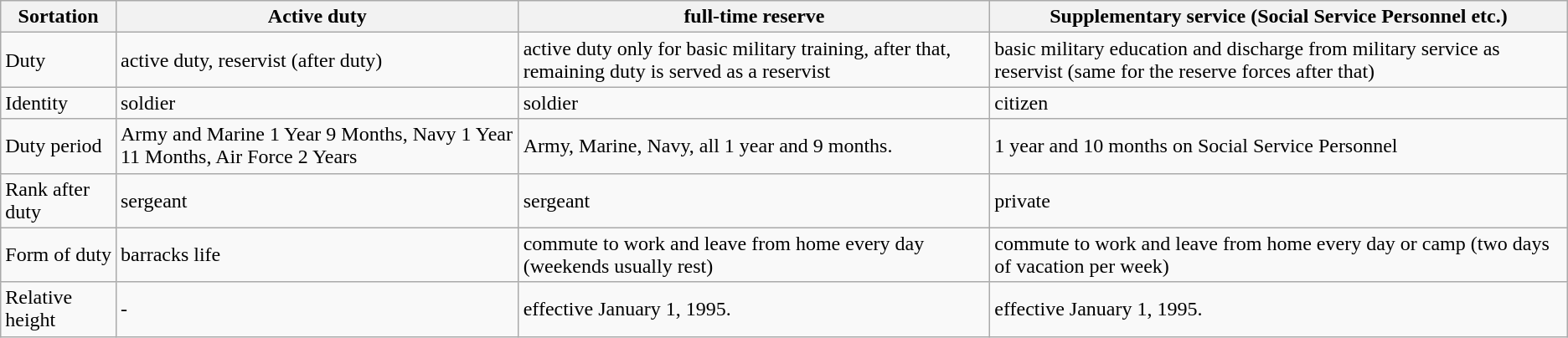<table class="wikitable sortable">
<tr>
<th>Sortation</th>
<th>Active duty</th>
<th>full-time reserve</th>
<th>Supplementary service (Social Service Personnel etc.)</th>
</tr>
<tr>
<td>Duty</td>
<td>active duty, reservist (after duty)</td>
<td>active duty only for basic military training, after that, remaining duty is served as a reservist</td>
<td>basic military education and discharge from military service as reservist (same for the reserve forces after that)</td>
</tr>
<tr>
<td>Identity</td>
<td>soldier</td>
<td>soldier</td>
<td>citizen</td>
</tr>
<tr>
<td>Duty period</td>
<td>Army and Marine 1 Year 9 Months, Navy 1 Year 11 Months, Air Force 2 Years</td>
<td>Army, Marine, Navy, all 1 year and 9 months.</td>
<td>1 year and 10 months on Social Service Personnel</td>
</tr>
<tr>
<td>Rank after duty</td>
<td>sergeant</td>
<td>sergeant</td>
<td>private</td>
</tr>
<tr>
<td>Form of duty</td>
<td>barracks life</td>
<td>commute to work and leave from home every day (weekends usually rest)</td>
<td>commute to work and leave from home every day or camp (two days of vacation per week)</td>
</tr>
<tr>
<td>Relative height</td>
<td>-</td>
<td>effective January 1, 1995.</td>
<td>effective January 1, 1995.</td>
</tr>
</table>
